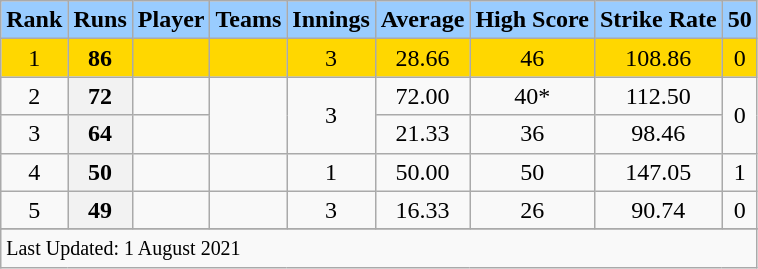<table class="wikitable plainrowheaders sortable">
<tr>
<th scope=col style="background:#9cf;">Rank</th>
<th scope=col style="background:#9cf;">Runs</th>
<th scope=col style="background:#9cf;">Player</th>
<th scope=col style="background:#9cf;">Teams</th>
<th scope=col style="background:#9cf;">Innings</th>
<th scope=col style="background:#9cf;">Average</th>
<th scope=col style="background:#9cf;">High Score</th>
<th scope=col style="background:#9cf;">Strike Rate</th>
<th scope=col style="background:#9cf;">50</th>
</tr>
<tr>
<td style="text-align:center; background:gold;">1</td>
<th scope="row"  style="text-align:center; background:gold;"><strong>86</strong></th>
<td style="background:gold;"></td>
<td style="text-align:center; background:gold;"></td>
<td style="text-align:center; background:gold;">3</td>
<td style="text-align:center; background:gold;">28.66</td>
<td style="text-align:center; background:gold;">46</td>
<td style="text-align:center; background:gold;">108.86</td>
<td style="text-align:center; background:gold;">0</td>
</tr>
<tr>
<td align=center>2</td>
<th scope=row style=text-align:center;><strong>72</strong></th>
<td></td>
<td align=center rowspan=2></td>
<td align=center rowspan=2>3</td>
<td align=center>72.00</td>
<td align=center>40*</td>
<td align=center>112.50</td>
<td align=center rowspan=2>0</td>
</tr>
<tr>
<td align=center>3</td>
<th scope=row style=text-align:center;><strong>64</strong></th>
<td></td>
<td align=center>21.33</td>
<td align=center>36</td>
<td align=center>98.46</td>
</tr>
<tr>
<td align=center>4</td>
<th scope=row style=text-align:center;><strong>50</strong></th>
<td></td>
<td align=center></td>
<td align=center>1</td>
<td align=center>50.00</td>
<td align=center>50</td>
<td align=center>147.05</td>
<td align=center>1</td>
</tr>
<tr>
<td align=center>5</td>
<th scope=row style=text-align:center;><strong>49</strong></th>
<td></td>
<td align=center></td>
<td align=center>3</td>
<td align=center>16.33</td>
<td align=center>26</td>
<td align=center>90.74</td>
<td align=center>0</td>
</tr>
<tr>
</tr>
<tr class=sortbottom>
<td colspan=9><small>Last Updated: 1 August 2021</small></td>
</tr>
</table>
